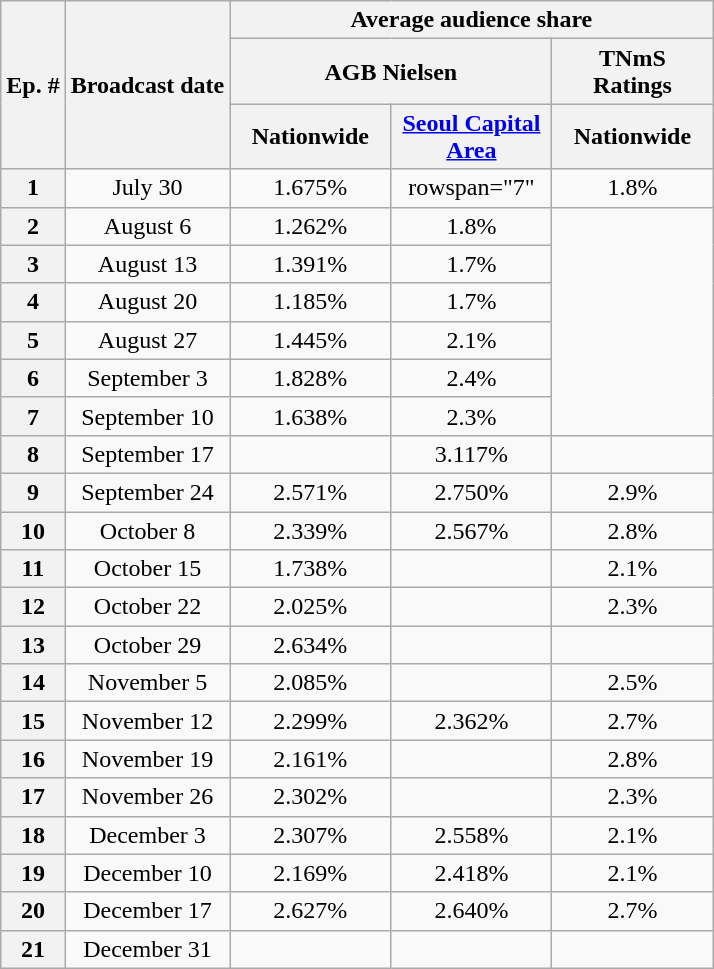<table class="wikitable" style="text-align:center">
<tr>
<th rowspan="3">Ep. #</th>
<th rowspan="3">Broadcast date</th>
<th colspan="3">Average audience share</th>
</tr>
<tr>
<th colspan="2">AGB Nielsen</th>
<th colspan="1">TNmS Ratings</th>
</tr>
<tr>
<th width=100>Nationwide</th>
<th width=100><a href='#'>Seoul Capital Area</a></th>
<th width=100>Nationwide</th>
</tr>
<tr>
<th>1</th>
<td>July 30</td>
<td>1.675%</td>
<td>rowspan="7" </td>
<td>1.8%</td>
</tr>
<tr>
<th>2</th>
<td>August 6</td>
<td>1.262%</td>
<td>1.8%</td>
</tr>
<tr>
<th>3</th>
<td>August 13</td>
<td>1.391%</td>
<td>1.7%</td>
</tr>
<tr>
<th>4</th>
<td>August 20</td>
<td>1.185%</td>
<td>1.7%</td>
</tr>
<tr>
<th>5</th>
<td>August 27</td>
<td>1.445%</td>
<td>2.1%</td>
</tr>
<tr>
<th>6</th>
<td>September 3</td>
<td>1.828%</td>
<td>2.4%</td>
</tr>
<tr>
<th>7</th>
<td>September 10</td>
<td>1.638%</td>
<td>2.3%</td>
</tr>
<tr>
<th>8</th>
<td>September 17</td>
<td></td>
<td>3.117%</td>
<td></td>
</tr>
<tr>
<th>9</th>
<td>September 24</td>
<td>2.571%</td>
<td>2.750%</td>
<td>2.9%</td>
</tr>
<tr>
<th>10</th>
<td>October 8</td>
<td>2.339%</td>
<td>2.567%</td>
<td>2.8%</td>
</tr>
<tr>
<th>11</th>
<td>October 15</td>
<td>1.738%</td>
<td></td>
<td>2.1%</td>
</tr>
<tr>
<th>12</th>
<td>October 22</td>
<td>2.025%</td>
<td></td>
<td>2.3%</td>
</tr>
<tr>
<th>13</th>
<td>October 29</td>
<td>2.634%</td>
<td></td>
<td></td>
</tr>
<tr>
<th>14</th>
<td>November 5</td>
<td>2.085%</td>
<td></td>
<td>2.5%</td>
</tr>
<tr>
<th>15</th>
<td>November 12</td>
<td>2.299%</td>
<td>2.362%</td>
<td>2.7%</td>
</tr>
<tr>
<th>16</th>
<td>November 19</td>
<td>2.161%</td>
<td></td>
<td>2.8%</td>
</tr>
<tr>
<th>17</th>
<td>November 26</td>
<td>2.302%</td>
<td></td>
<td>2.3%</td>
</tr>
<tr>
<th>18</th>
<td>December 3</td>
<td>2.307%</td>
<td>2.558%</td>
<td>2.1%</td>
</tr>
<tr>
<th>19</th>
<td>December 10</td>
<td>2.169%</td>
<td>2.418%</td>
<td>2.1%</td>
</tr>
<tr>
<th>20</th>
<td>December 17</td>
<td>2.627%</td>
<td>2.640%</td>
<td>2.7%</td>
</tr>
<tr>
<th>21</th>
<td>December 31</td>
<td></td>
<td></td>
<td></td>
</tr>
</table>
